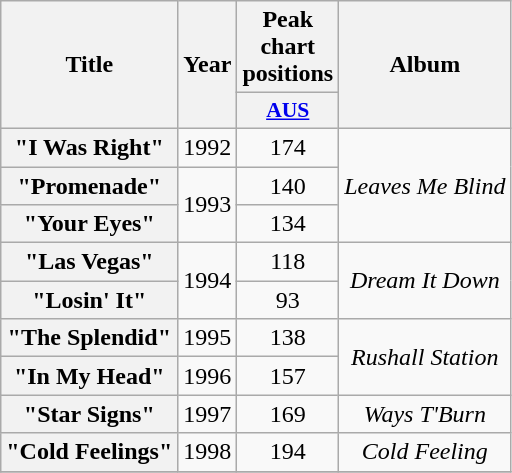<table class="wikitable plainrowheaders" style="text-align:center;" border="1">
<tr>
<th scope="col" rowspan="2">Title</th>
<th scope="col" rowspan="2">Year</th>
<th scope="col" colspan="1">Peak chart positions</th>
<th scope="col" rowspan="2">Album</th>
</tr>
<tr>
<th scope="col" style="width:3em;font-size:90%;"><a href='#'>AUS</a><br></th>
</tr>
<tr>
<th scope="row">"I Was Right"</th>
<td>1992</td>
<td>174</td>
<td rowspan="3"><em>Leaves Me Blind</em></td>
</tr>
<tr>
<th scope="row">"Promenade"</th>
<td rowspan="2">1993</td>
<td>140</td>
</tr>
<tr>
<th scope="row">"Your Eyes"</th>
<td>134</td>
</tr>
<tr>
<th scope="row">"Las Vegas"</th>
<td rowspan="2">1994</td>
<td>118</td>
<td rowspan="2"><em>Dream It Down</em></td>
</tr>
<tr>
<th scope="row">"Losin' It"</th>
<td>93</td>
</tr>
<tr>
<th scope="row">"The Splendid"</th>
<td colspan="1">1995</td>
<td>138</td>
<td rowspan="2"><em>Rushall Station</em></td>
</tr>
<tr>
<th scope="row">"In My Head"</th>
<td colspan="1">1996</td>
<td>157</td>
</tr>
<tr>
<th scope="row">"Star Signs"</th>
<td colspan="1">1997</td>
<td>169</td>
<td><em>Ways T'Burn</em></td>
</tr>
<tr>
<th scope="row">"Cold Feelings"</th>
<td colspan="1">1998</td>
<td>194</td>
<td><em>Cold Feeling</td>
</tr>
<tr>
</tr>
</table>
